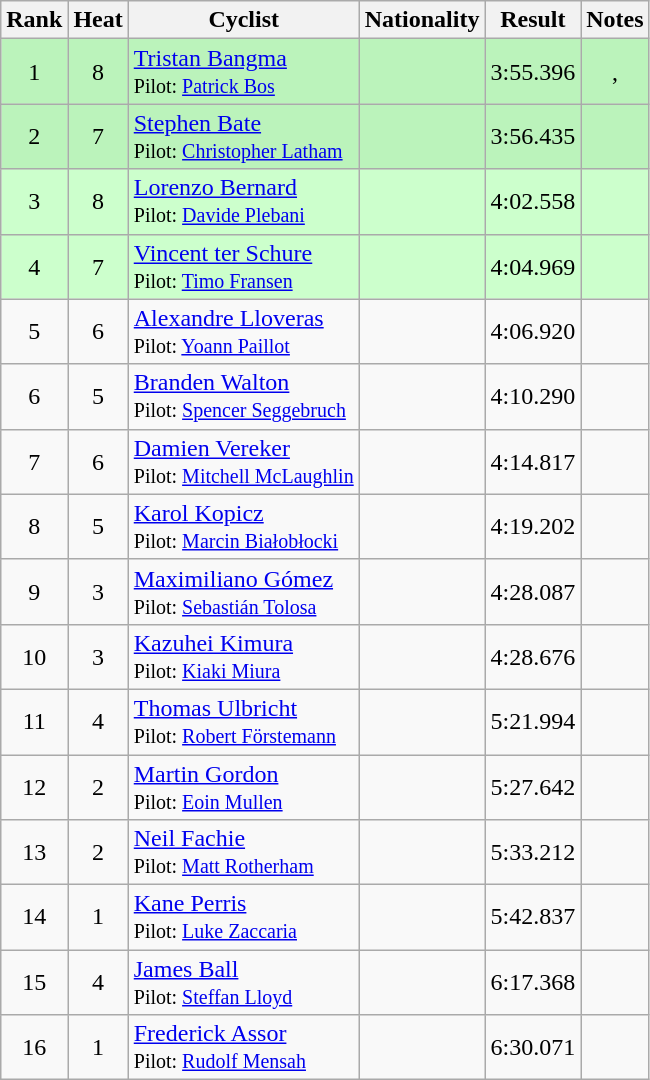<table class="wikitable sortable" style="text-align:center">
<tr>
<th>Rank</th>
<th>Heat</th>
<th>Cyclist</th>
<th>Nationality</th>
<th>Result</th>
<th>Notes</th>
</tr>
<tr bgcolor=bbf3bb>
<td>1</td>
<td>8</td>
<td align=left><a href='#'>Tristan Bangma</a><br><small>Pilot: <a href='#'>Patrick Bos</a></small></td>
<td align=left></td>
<td>3:55.396</td>
<td>, </td>
</tr>
<tr bgcolor=bbf3bb>
<td>2</td>
<td>7</td>
<td align=left><a href='#'>Stephen Bate</a><br><small>Pilot: <a href='#'>Christopher Latham</a></small></td>
<td align=left></td>
<td>3:56.435</td>
<td></td>
</tr>
<tr bgcolor=ccffcc>
<td>3</td>
<td>8</td>
<td align=left><a href='#'>Lorenzo Bernard</a><br><small>Pilot: <a href='#'>Davide Plebani</a></small></td>
<td align=left></td>
<td>4:02.558</td>
<td></td>
</tr>
<tr bgcolor=ccffcc>
<td>4</td>
<td>7</td>
<td align=left><a href='#'>Vincent ter Schure</a><br><small>Pilot: <a href='#'>Timo Fransen</a></small></td>
<td align=left></td>
<td>4:04.969</td>
<td></td>
</tr>
<tr>
<td>5</td>
<td>6</td>
<td align=left><a href='#'>Alexandre Lloveras</a><br><small>Pilot: <a href='#'>Yoann Paillot</a></small></td>
<td align=left></td>
<td>4:06.920</td>
<td></td>
</tr>
<tr>
<td>6</td>
<td>5</td>
<td align=left><a href='#'>Branden Walton</a><br><small>Pilot: <a href='#'>Spencer Seggebruch</a></small></td>
<td align=left></td>
<td>4:10.290</td>
<td></td>
</tr>
<tr>
<td>7</td>
<td>6</td>
<td align=left><a href='#'>Damien Vereker</a><br><small>Pilot: <a href='#'>Mitchell McLaughlin</a></small></td>
<td align=left></td>
<td>4:14.817</td>
<td></td>
</tr>
<tr>
<td>8</td>
<td>5</td>
<td align=left><a href='#'>Karol Kopicz</a><br><small>Pilot: <a href='#'>Marcin Białobłocki</a></small></td>
<td align=left></td>
<td>4:19.202</td>
<td></td>
</tr>
<tr>
<td>9</td>
<td>3</td>
<td align=left><a href='#'>Maximiliano Gómez</a><br><small>Pilot: <a href='#'>Sebastián Tolosa</a></small></td>
<td align=left></td>
<td>4:28.087</td>
<td></td>
</tr>
<tr>
<td>10</td>
<td>3</td>
<td align=left><a href='#'>Kazuhei Kimura</a><br><small>Pilot: <a href='#'>Kiaki Miura</a></small></td>
<td align=left></td>
<td>4:28.676</td>
<td></td>
</tr>
<tr>
<td>11</td>
<td>4</td>
<td align=left><a href='#'>Thomas Ulbricht</a><br><small>Pilot: <a href='#'>Robert Förstemann</a></small></td>
<td align=left></td>
<td>5:21.994</td>
<td></td>
</tr>
<tr>
<td>12</td>
<td>2</td>
<td align=left><a href='#'>Martin Gordon</a><br><small>Pilot: <a href='#'>Eoin Mullen</a></small></td>
<td align=left></td>
<td>5:27.642</td>
<td></td>
</tr>
<tr>
<td>13</td>
<td>2</td>
<td align=left><a href='#'>Neil Fachie</a><br><small>Pilot: <a href='#'>Matt Rotherham</a></small></td>
<td align=left></td>
<td>5:33.212</td>
<td></td>
</tr>
<tr>
<td>14</td>
<td>1</td>
<td align=left><a href='#'>Kane Perris</a><br><small>Pilot: <a href='#'>Luke Zaccaria</a></small></td>
<td align=left></td>
<td>5:42.837</td>
<td></td>
</tr>
<tr>
<td>15</td>
<td>4</td>
<td align=left><a href='#'>James Ball</a><br><small>Pilot: <a href='#'>Steffan Lloyd</a></small></td>
<td align=left></td>
<td>6:17.368</td>
<td></td>
</tr>
<tr>
<td>16</td>
<td>1</td>
<td align=left><a href='#'>Frederick Assor</a><br><small>Pilot: <a href='#'>Rudolf Mensah</a></small></td>
<td align=left></td>
<td>6:30.071</td>
<td></td>
</tr>
</table>
